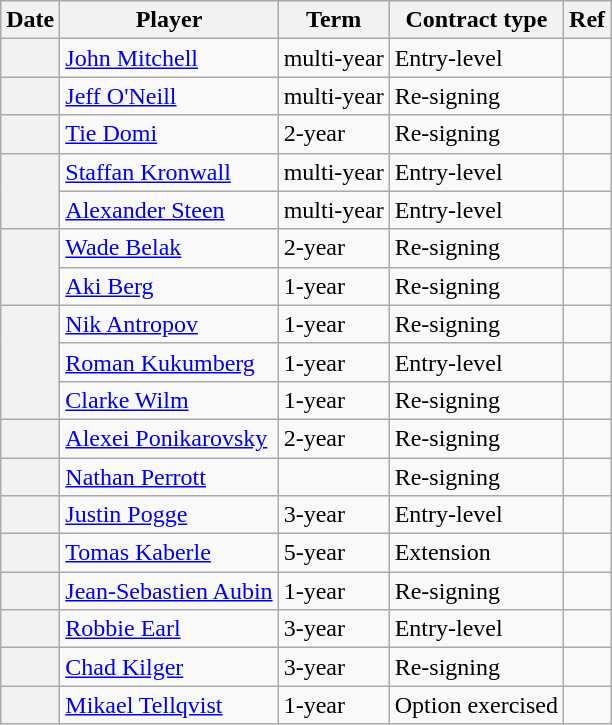<table class="wikitable plainrowheaders">
<tr style="background:#ddd; text-align:center;">
<th>Date</th>
<th>Player</th>
<th>Term</th>
<th>Contract type</th>
<th>Ref</th>
</tr>
<tr>
<th scope="row"></th>
<td><a href='#'>John Mitchell</a></td>
<td>multi-year</td>
<td>Entry-level</td>
<td></td>
</tr>
<tr>
<th scope="row"></th>
<td><a href='#'>Jeff O'Neill</a></td>
<td>multi-year</td>
<td>Re-signing</td>
<td></td>
</tr>
<tr>
<th scope="row"></th>
<td><a href='#'>Tie Domi</a></td>
<td>2-year</td>
<td>Re-signing</td>
<td></td>
</tr>
<tr>
<th scope="row" rowspan=2></th>
<td><a href='#'>Staffan Kronwall</a></td>
<td>multi-year</td>
<td>Entry-level</td>
<td></td>
</tr>
<tr>
<td><a href='#'>Alexander Steen</a></td>
<td>multi-year</td>
<td>Entry-level</td>
<td></td>
</tr>
<tr>
<th scope="row" rowspan=2></th>
<td><a href='#'>Wade Belak</a></td>
<td>2-year</td>
<td>Re-signing</td>
<td></td>
</tr>
<tr>
<td><a href='#'>Aki Berg</a></td>
<td>1-year</td>
<td>Re-signing</td>
<td></td>
</tr>
<tr>
<th scope="row" rowspan=3></th>
<td><a href='#'>Nik Antropov</a></td>
<td>1-year</td>
<td>Re-signing</td>
<td></td>
</tr>
<tr>
<td><a href='#'>Roman Kukumberg</a></td>
<td>1-year</td>
<td>Entry-level</td>
<td></td>
</tr>
<tr>
<td><a href='#'>Clarke Wilm</a></td>
<td>1-year</td>
<td>Re-signing</td>
<td></td>
</tr>
<tr>
<th scope="row"></th>
<td><a href='#'>Alexei Ponikarovsky</a></td>
<td>2-year</td>
<td>Re-signing</td>
<td></td>
</tr>
<tr>
<th scope="row"></th>
<td><a href='#'>Nathan Perrott</a></td>
<td></td>
<td>Re-signing</td>
<td></td>
</tr>
<tr>
<th scope="row"></th>
<td><a href='#'>Justin Pogge</a></td>
<td>3-year</td>
<td>Entry-level</td>
<td></td>
</tr>
<tr>
<th scope="row"></th>
<td><a href='#'>Tomas Kaberle</a></td>
<td>5-year</td>
<td>Extension</td>
<td></td>
</tr>
<tr>
<th scope="row"></th>
<td><a href='#'>Jean-Sebastien Aubin</a></td>
<td>1-year</td>
<td>Re-signing</td>
<td></td>
</tr>
<tr>
<th scope="row"></th>
<td><a href='#'>Robbie Earl</a></td>
<td>3-year</td>
<td>Entry-level</td>
<td></td>
</tr>
<tr>
<th scope="row"></th>
<td><a href='#'>Chad Kilger</a></td>
<td>3-year</td>
<td>Re-signing</td>
<td></td>
</tr>
<tr>
<th scope="row"></th>
<td><a href='#'>Mikael Tellqvist</a></td>
<td>1-year</td>
<td>Option exercised</td>
<td></td>
</tr>
</table>
